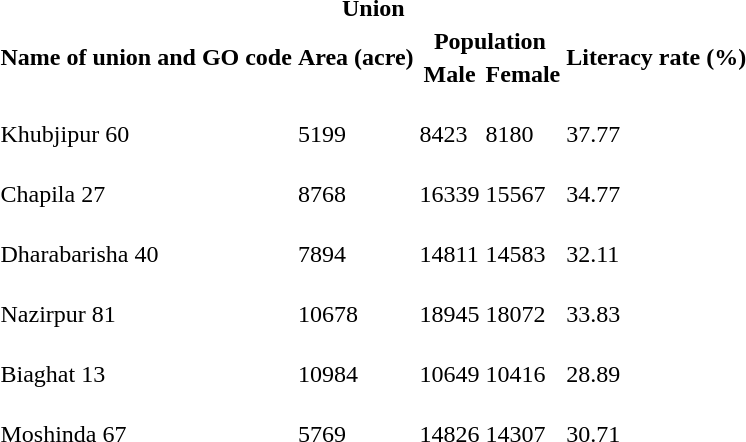<table class="table table-bordered table-hover">
<tr>
<th colspan="5">Union</th>
</tr>
<tr>
<th rowspan="2">Name of union and GO code</th>
<th rowspan="2">Area (acre)</th>
<th colspan="2">Population</th>
<th rowspan="2">Literacy rate (%)</th>
</tr>
<tr>
<th>Male</th>
<th>Female</th>
</tr>
<tr>
<td><br>Khubjipur 60</td>
<td><br>5199</td>
<td><br>8423</td>
<td><br>8180</td>
<td><br>37.77</td>
</tr>
<tr>
<td><br>Chapila 27</td>
<td><br>8768</td>
<td><br>16339</td>
<td><br>15567</td>
<td><br>34.77</td>
</tr>
<tr>
<td><br>Dharabarisha 40</td>
<td><br>7894</td>
<td><br>14811</td>
<td><br>14583</td>
<td><br>32.11</td>
</tr>
<tr>
<td><br>Nazirpur 81</td>
<td><br>10678</td>
<td><br>18945</td>
<td><br>18072</td>
<td><br>33.83</td>
</tr>
<tr>
<td><br>Biaghat 13</td>
<td><br>10984</td>
<td><br>10649</td>
<td><br>10416</td>
<td><br>28.89</td>
</tr>
<tr>
<td><br>Moshinda 67</td>
<td><br>5769</td>
<td><br>14826</td>
<td><br>14307</td>
<td><br>30.71</td>
</tr>
</table>
